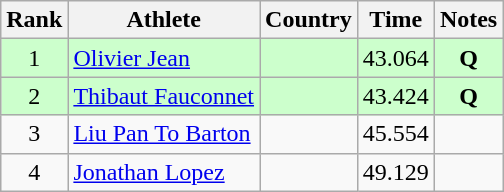<table class="wikitable sortable" style="text-align:center">
<tr>
<th>Rank</th>
<th>Athlete</th>
<th>Country</th>
<th>Time</th>
<th>Notes</th>
</tr>
<tr bgcolor="#ccffcc">
<td>1</td>
<td align=left><a href='#'>Olivier Jean</a></td>
<td align=left></td>
<td>43.064</td>
<td><strong>Q</strong></td>
</tr>
<tr bgcolor="#ccffcc">
<td>2</td>
<td align=left><a href='#'>Thibaut Fauconnet</a></td>
<td align=left></td>
<td>43.424</td>
<td><strong>Q</strong></td>
</tr>
<tr>
<td>3</td>
<td align=left><a href='#'>Liu Pan To Barton</a></td>
<td align=left></td>
<td>45.554</td>
<td></td>
</tr>
<tr>
<td>4</td>
<td align=left><a href='#'>Jonathan Lopez</a></td>
<td align=left></td>
<td>49.129</td>
<td></td>
</tr>
</table>
